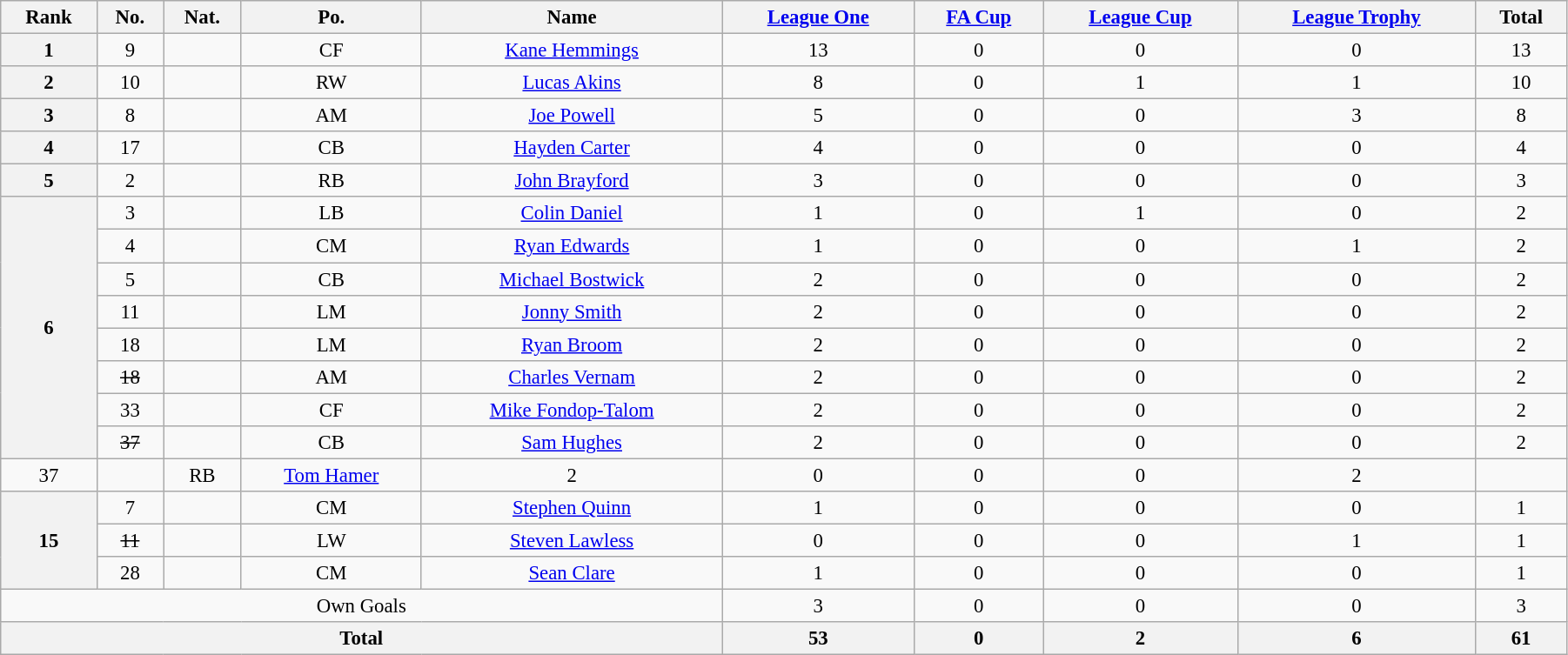<table class="wikitable" style="text-align:center; font-size:95%; width:95%;">
<tr>
<th>Rank</th>
<th>No.</th>
<th>Nat.</th>
<th>Po.</th>
<th>Name</th>
<th><a href='#'>League One</a></th>
<th><a href='#'>FA Cup</a></th>
<th><a href='#'>League Cup</a></th>
<th><a href='#'>League Trophy</a></th>
<th>Total</th>
</tr>
<tr>
<th rowspan=1>1</th>
<td>9</td>
<td></td>
<td>CF</td>
<td><a href='#'>Kane Hemmings</a></td>
<td>13</td>
<td>0</td>
<td>0</td>
<td>0</td>
<td>13</td>
</tr>
<tr>
<th rowspan=1>2</th>
<td>10</td>
<td></td>
<td>RW</td>
<td><a href='#'>Lucas Akins</a></td>
<td>8</td>
<td>0</td>
<td>1</td>
<td>1</td>
<td>10</td>
</tr>
<tr>
<th rowspan=1>3</th>
<td>8</td>
<td></td>
<td>AM</td>
<td><a href='#'>Joe Powell</a></td>
<td>5</td>
<td>0</td>
<td>0</td>
<td>3</td>
<td>8</td>
</tr>
<tr>
<th rowspan=1>4</th>
<td>17</td>
<td></td>
<td>CB</td>
<td><a href='#'>Hayden Carter</a></td>
<td>4</td>
<td>0</td>
<td>0</td>
<td>0</td>
<td>4</td>
</tr>
<tr>
<th rowspan=1>5</th>
<td>2</td>
<td></td>
<td>RB</td>
<td><a href='#'>John Brayford</a></td>
<td>3</td>
<td>0</td>
<td>0</td>
<td>0</td>
<td>3</td>
</tr>
<tr>
<th rowspan=8>6</th>
<td>3</td>
<td></td>
<td>LB</td>
<td><a href='#'>Colin Daniel</a></td>
<td>1</td>
<td>0</td>
<td>1</td>
<td>0</td>
<td>2</td>
</tr>
<tr>
<td>4</td>
<td></td>
<td>CM</td>
<td><a href='#'>Ryan Edwards</a></td>
<td>1</td>
<td>0</td>
<td>0</td>
<td>1</td>
<td>2</td>
</tr>
<tr>
<td>5</td>
<td></td>
<td>CB</td>
<td><a href='#'>Michael Bostwick</a></td>
<td>2</td>
<td>0</td>
<td>0</td>
<td>0</td>
<td>2</td>
</tr>
<tr>
<td>11</td>
<td></td>
<td>LM</td>
<td><a href='#'>Jonny Smith</a></td>
<td>2</td>
<td>0</td>
<td>0</td>
<td>0</td>
<td>2</td>
</tr>
<tr>
<td>18</td>
<td></td>
<td>LM</td>
<td><a href='#'>Ryan Broom</a></td>
<td>2</td>
<td>0</td>
<td>0</td>
<td>0</td>
<td>2</td>
</tr>
<tr>
<td><s>18</s></td>
<td></td>
<td>AM</td>
<td><a href='#'>Charles Vernam</a></td>
<td>2</td>
<td>0</td>
<td>0</td>
<td>0</td>
<td>2</td>
</tr>
<tr>
<td>33</td>
<td></td>
<td>CF</td>
<td><a href='#'>Mike Fondop-Talom</a></td>
<td>2</td>
<td>0</td>
<td>0</td>
<td>0</td>
<td>2</td>
</tr>
<tr>
<td><s>37</s></td>
<td></td>
<td>CB</td>
<td><a href='#'>Sam Hughes</a></td>
<td>2</td>
<td>0</td>
<td>0</td>
<td>0</td>
<td>2</td>
</tr>
<tr>
<td>37</td>
<td></td>
<td>RB</td>
<td><a href='#'>Tom Hamer</a></td>
<td>2</td>
<td>0</td>
<td>0</td>
<td>0</td>
<td>2</td>
</tr>
<tr>
<th rowspan=3>15</th>
<td>7</td>
<td></td>
<td>CM</td>
<td><a href='#'>Stephen Quinn</a></td>
<td>1</td>
<td>0</td>
<td>0</td>
<td>0</td>
<td>1</td>
</tr>
<tr>
<td><s>11</s></td>
<td></td>
<td>LW</td>
<td><a href='#'>Steven Lawless</a></td>
<td>0</td>
<td>0</td>
<td>0</td>
<td>1</td>
<td>1</td>
</tr>
<tr>
<td>28</td>
<td></td>
<td>CM</td>
<td><a href='#'>Sean Clare</a></td>
<td>1</td>
<td>0</td>
<td>0</td>
<td>0</td>
<td>1</td>
</tr>
<tr>
<td colspan=5>Own Goals</td>
<td>3</td>
<td>0</td>
<td>0</td>
<td>0</td>
<td>3</td>
</tr>
<tr>
<th colspan=5>Total</th>
<th>53</th>
<th>0</th>
<th>2</th>
<th>6</th>
<th>61</th>
</tr>
</table>
